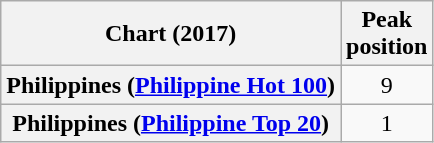<table class="wikitable sortable plainrowheaders" style="text-align:center">
<tr>
<th scope="col">Chart (2017)</th>
<th scope="col">Peak<br> position</th>
</tr>
<tr>
<th scope="row">Philippines (<a href='#'>Philippine Hot 100</a>)</th>
<td>9</td>
</tr>
<tr>
<th scope="row">Philippines (<a href='#'>Philippine Top 20</a>)</th>
<td>1</td>
</tr>
</table>
